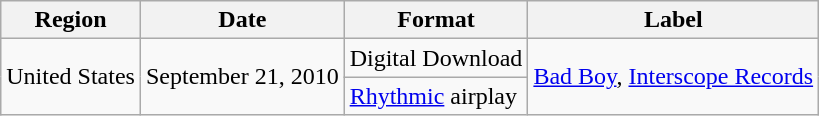<table class="wikitable">
<tr>
<th>Region</th>
<th>Date</th>
<th>Format</th>
<th>Label</th>
</tr>
<tr>
<td rowspan="2">United States</td>
<td rowspan="2">September 21, 2010</td>
<td>Digital Download</td>
<td rowspan="2"><a href='#'>Bad Boy</a>, <a href='#'>Interscope Records</a></td>
</tr>
<tr>
<td><a href='#'>Rhythmic</a> airplay</td>
</tr>
</table>
